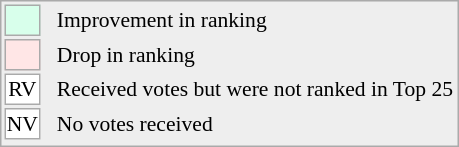<table align="right" style="font-size:90%; border:1px solid #aaaaaa; white-space:nowrap; background:#eeeeee;">
<tr>
<td style="background:#d8ffeb; width:20px; border:1px solid #aaaaaa;"> </td>
<td rowspan="5"> </td>
<td>Improvement in ranking</td>
</tr>
<tr>
<td style="background:#ffe6e6; width:20px; border:1px solid #aaaaaa;"> </td>
<td>Drop in ranking</td>
</tr>
<tr>
<td align="center" style="width:20px; border:1px solid #aaaaaa; background:white;">RV</td>
<td>Received votes but were not ranked in Top 25</td>
</tr>
<tr>
<td align="center" style="width:20px; border:1px solid #aaaaaa; background:white;">NV</td>
<td>No votes received</td>
</tr>
<tr>
</tr>
</table>
